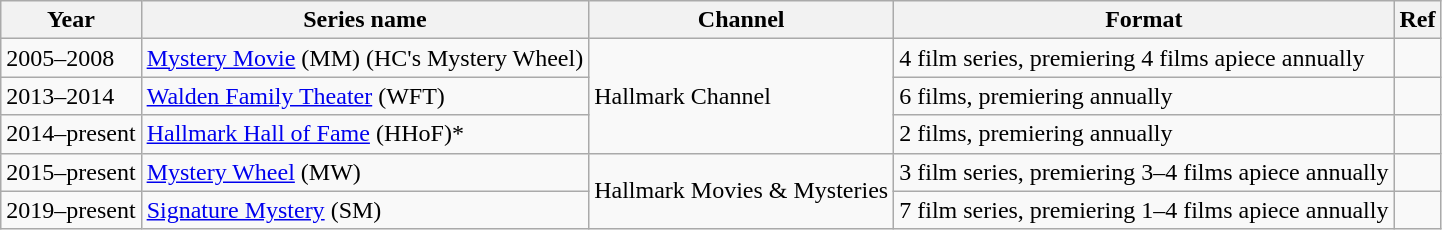<table class="wikitable sortable">
<tr>
<th>Year</th>
<th>Series name</th>
<th>Channel</th>
<th>Format</th>
<th class=unsortable>Ref</th>
</tr>
<tr>
<td>2005–2008</td>
<td><a href='#'>Mystery Movie</a> (MM) (HC's Mystery Wheel)</td>
<td rowspan=3>Hallmark Channel</td>
<td>4 film series, premiering 4 films apiece annually</td>
<td></td>
</tr>
<tr>
<td>2013–2014</td>
<td><a href='#'>Walden Family Theater</a> (WFT)</td>
<td>6 films, premiering annually</td>
<td></td>
</tr>
<tr>
<td>2014–present</td>
<td><a href='#'>Hallmark Hall of Fame</a> (HHoF)*</td>
<td>2 films, premiering annually</td>
<td></td>
</tr>
<tr>
<td>2015–present</td>
<td><a href='#'>Mystery Wheel</a> (MW)</td>
<td rowspan=2>Hallmark Movies & Mysteries</td>
<td>3 film series, premiering 3–4 films apiece annually</td>
<td></td>
</tr>
<tr>
<td>2019–present</td>
<td><a href='#'>Signature Mystery</a> (SM)</td>
<td>7 film series, premiering 1–4 films apiece annually</td>
<td></td>
</tr>
</table>
